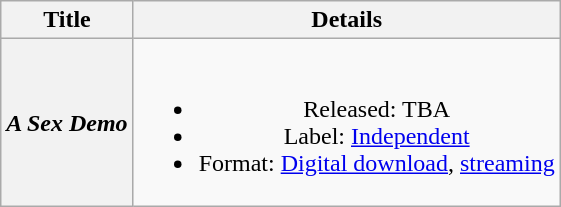<table class="wikitable plainrowheaders" style="text-align:center;">
<tr>
<th scope="col">Title</th>
<th scope="col">Details</th>
</tr>
<tr>
<th scope="row"><em>A Sex Demo</em></th>
<td><br><ul><li>Released: TBA</li><li>Label: <a href='#'>Independent</a></li><li>Format: <a href='#'>Digital download</a>, <a href='#'>streaming</a></li></ul></td>
</tr>
</table>
